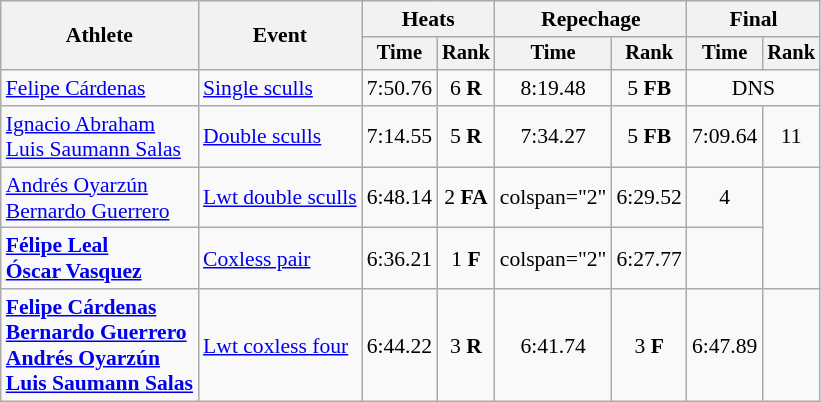<table class="wikitable" style="font-size:90%">
<tr>
<th rowspan=2>Athlete</th>
<th rowspan=2>Event</th>
<th colspan="2">Heats</th>
<th colspan="2">Repechage</th>
<th colspan="2">Final</th>
</tr>
<tr style="font-size:95%">
<th>Time</th>
<th>Rank</th>
<th>Time</th>
<th>Rank</th>
<th>Time</th>
<th>Rank</th>
</tr>
<tr align=center>
<td align=left><a href='#'>Felipe Cárdenas</a></td>
<td align=left><a href='#'>Single sculls</a></td>
<td>7:50.76</td>
<td>6 <strong>R</strong></td>
<td>8:19.48</td>
<td>5 <strong>FB</strong></td>
<td colspan=2>DNS</td>
</tr>
<tr align=center>
<td align=left><a href='#'>Ignacio Abraham</a><br><a href='#'>Luis Saumann Salas</a></td>
<td align=left><a href='#'>Double sculls</a></td>
<td>7:14.55</td>
<td>5 <strong>R</strong></td>
<td>7:34.27</td>
<td>5 <strong>FB</strong></td>
<td>7:09.64</td>
<td>11</td>
</tr>
<tr align=center>
<td align=left><a href='#'>Andrés Oyarzún</a><br><a href='#'>Bernardo Guerrero</a></td>
<td align=left><a href='#'>Lwt double sculls</a></td>
<td>6:48.14</td>
<td>2 <strong>FA</strong></td>
<td>colspan="2" </td>
<td>6:29.52</td>
<td>4</td>
</tr>
<tr align=center>
<td align=left><strong><a href='#'>Félipe Leal</a><br><a href='#'>Óscar Vasquez</a></strong></td>
<td align=left><a href='#'>Coxless pair</a></td>
<td>6:36.21</td>
<td>1 <strong>F</strong></td>
<td>colspan="2" </td>
<td>6:27.77</td>
<td></td>
</tr>
<tr align=center>
<td align=left><strong><a href='#'>Felipe Cárdenas</a><br><a href='#'>Bernardo Guerrero</a><br><a href='#'>Andrés Oyarzún</a><br><a href='#'>Luis Saumann Salas</a></strong></td>
<td align=left><a href='#'>Lwt coxless four</a></td>
<td>6:44.22</td>
<td>3 <strong>R</strong></td>
<td>6:41.74</td>
<td>3 <strong>F</strong></td>
<td>6:47.89</td>
<td></td>
</tr>
</table>
